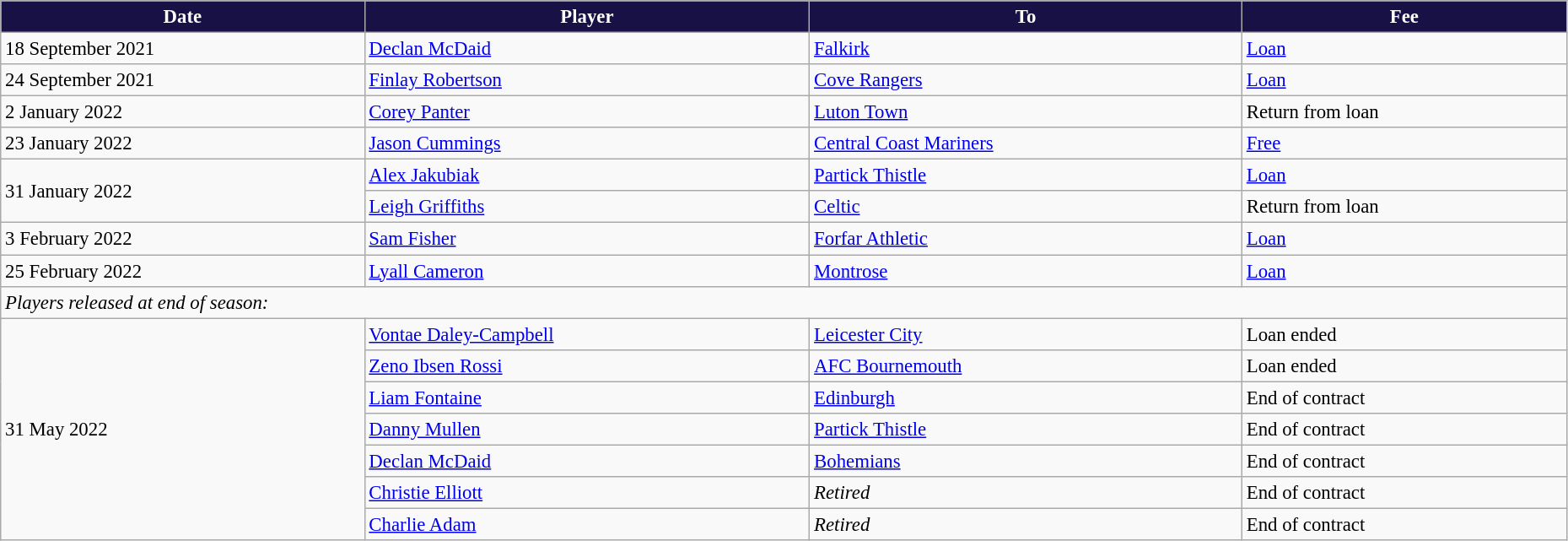<table class="wikitable" style="text-align:left; font-size:95%;width:98%;">
<tr>
<th style="background:#181146; color:white;">Date</th>
<th style="background:#181146; color:white;">Player</th>
<th style="background:#181146; color:white;">To</th>
<th style="background:#181146; color:white;">Fee</th>
</tr>
<tr>
<td>18 September 2021</td>
<td> <a href='#'>Declan McDaid</a></td>
<td> <a href='#'>Falkirk</a></td>
<td><a href='#'>Loan</a></td>
</tr>
<tr>
<td>24 September 2021</td>
<td> <a href='#'>Finlay Robertson</a></td>
<td> <a href='#'>Cove Rangers</a></td>
<td><a href='#'>Loan</a></td>
</tr>
<tr>
<td>2 January 2022</td>
<td> <a href='#'>Corey Panter</a></td>
<td> <a href='#'>Luton Town</a></td>
<td>Return from loan</td>
</tr>
<tr>
<td>23 January 2022</td>
<td> <a href='#'>Jason Cummings</a></td>
<td> <a href='#'>Central Coast Mariners</a></td>
<td><a href='#'>Free</a></td>
</tr>
<tr>
<td rowspan="2">31 January 2022</td>
<td> <a href='#'>Alex Jakubiak</a></td>
<td> <a href='#'>Partick Thistle</a></td>
<td><a href='#'>Loan</a></td>
</tr>
<tr>
<td> <a href='#'>Leigh Griffiths</a></td>
<td> <a href='#'>Celtic</a></td>
<td>Return from loan</td>
</tr>
<tr>
<td>3 February 2022</td>
<td> <a href='#'>Sam Fisher</a></td>
<td> <a href='#'>Forfar Athletic</a></td>
<td><a href='#'>Loan</a></td>
</tr>
<tr>
<td>25 February 2022</td>
<td> <a href='#'>Lyall Cameron</a></td>
<td> <a href='#'>Montrose</a></td>
<td><a href='#'>Loan</a></td>
</tr>
<tr>
<td colspan="4"><em>Players released at end of season:</em></td>
</tr>
<tr>
<td rowspan="7">31 May 2022</td>
<td> <a href='#'>Vontae Daley-Campbell</a></td>
<td> <a href='#'>Leicester City</a></td>
<td>Loan ended</td>
</tr>
<tr>
<td> <a href='#'>Zeno Ibsen Rossi</a></td>
<td> <a href='#'>AFC Bournemouth</a></td>
<td>Loan ended</td>
</tr>
<tr>
<td> <a href='#'>Liam Fontaine</a></td>
<td> <a href='#'>Edinburgh</a></td>
<td>End of contract</td>
</tr>
<tr>
<td> <a href='#'>Danny Mullen</a></td>
<td> <a href='#'>Partick Thistle</a></td>
<td>End of contract</td>
</tr>
<tr>
<td> <a href='#'>Declan McDaid</a></td>
<td> <a href='#'>Bohemians</a></td>
<td>End of contract</td>
</tr>
<tr>
<td> <a href='#'>Christie Elliott</a></td>
<td><em>Retired</em></td>
<td>End of contract</td>
</tr>
<tr>
<td> <a href='#'>Charlie Adam</a></td>
<td><em>Retired</em></td>
<td>End of contract</td>
</tr>
</table>
